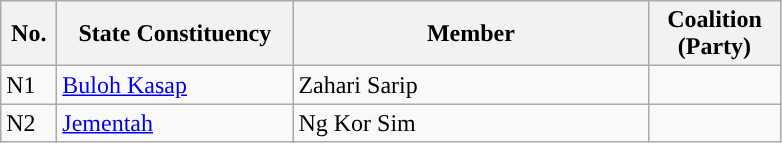<table class="wikitable sortable">
<tr>
<th width="30">No.</th>
<th width="150">State Constituency</th>
<th width="230">Member</th>
<th width="80">Coalition (Party)</th>
</tr>
<tr>
<td>N1</td>
<td><a href='#'>Buloh Kasap</a></td>
<td>Zahari Sarip</td>
<td></td>
</tr>
<tr>
<td>N2</td>
<td><a href='#'>Jementah</a></td>
<td>Ng Kor Sim</td>
<td></td>
</tr>
</table>
